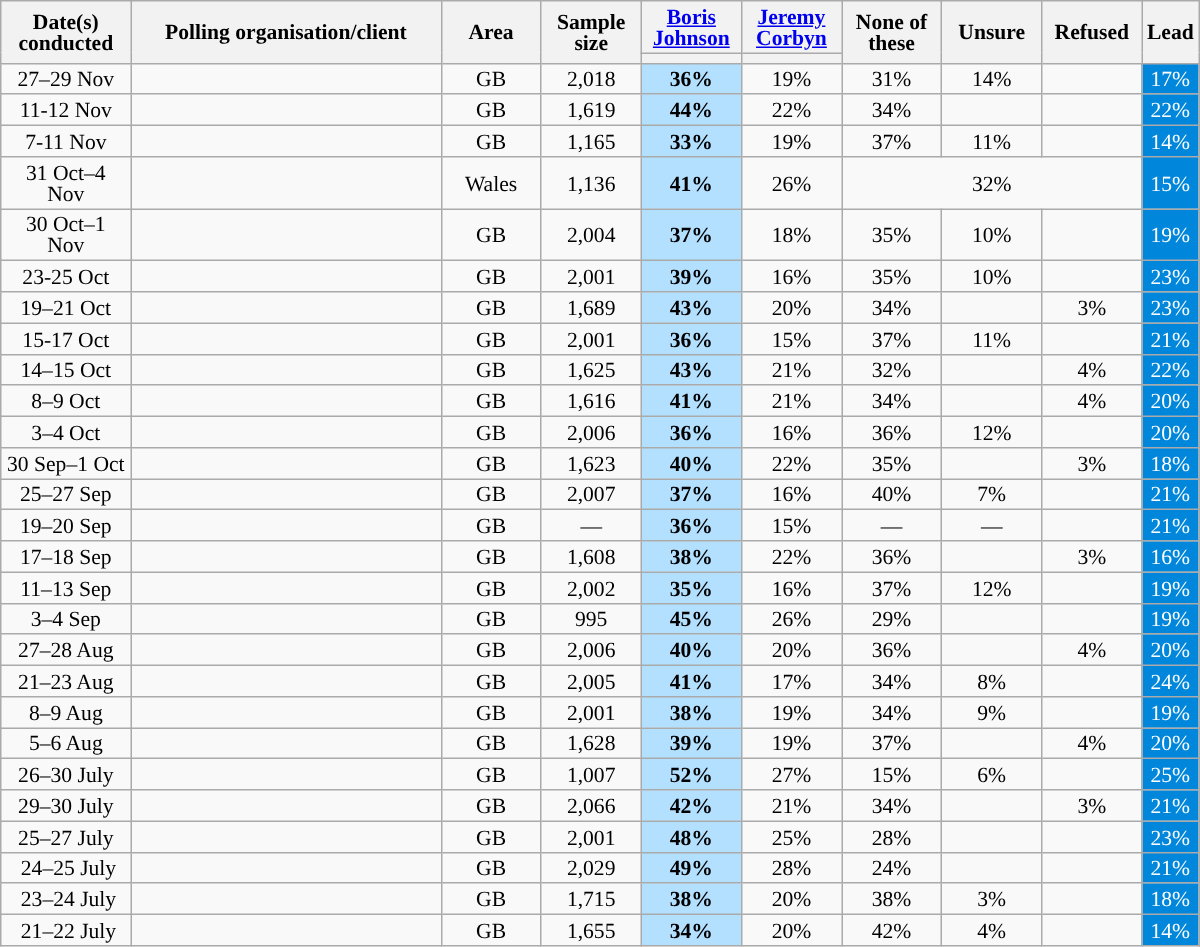<table class="wikitable collapsible sortable" style="text-align:center;font-size:90%;line-height:14px">
<tr>
<th style="width:80px;" rowspan="2" class="unsortable">Date(s)<br>conducted</th>
<th style="width:200px;" rowspan="2">Polling organisation/client</th>
<th style="width:60px;" rowspan="2">Area</th>
<th style="width:60px;" rowspan="2">Sample size</th>
<th style="width:60px;" class="unsortable"><a href='#'>Boris Johnson</a></th>
<th style="width:60px;" class="unsortable"><a href='#'>Jeremy Corbyn</a></th>
<th style="width:60px;" rowspan="2" class="unsortable">None of these</th>
<th style="width:60px;" rowspan="2" class="unsortable">Unsure</th>
<th style="width:60px;" rowspan="2" class="unsortable">Refused</th>
<th class="unsortable" style="width:20px;" rowspan="2">Lead</th>
</tr>
<tr>
<th class="unsortable" style="color:inherit;background:"></th>
<th class="unsortable" style="color:inherit;background:"></th>
</tr>
<tr>
<td>27–29 Nov</td>
<td></td>
<td>GB</td>
<td>2,018</td>
<td style="background:#B3E0FF"><strong>36%</strong></td>
<td>19%</td>
<td>31%</td>
<td>14%</td>
<td></td>
<td style="background:#0087DC; color:white;">17%</td>
</tr>
<tr>
<td>11-12 Nov</td>
<td></td>
<td>GB</td>
<td>1,619</td>
<td style="background:#B3E0FF"><strong>44%</strong></td>
<td>22%</td>
<td>34%</td>
<td></td>
<td></td>
<td style="background:#0087DC; color:white;">22%</td>
</tr>
<tr>
<td>7-11 Nov</td>
<td> </td>
<td>GB</td>
<td>1,165</td>
<td style="background:#B3E0FF"><strong>33%</strong></td>
<td>19%</td>
<td>37%</td>
<td>11%</td>
<td></td>
<td style="background:#0087DC; color:white;">14%</td>
</tr>
<tr>
<td>31 Oct–4 Nov</td>
<td></td>
<td>Wales</td>
<td>1,136</td>
<td style="background:#B3E0FF"><strong>41%</strong></td>
<td>26%</td>
<td colspan="3">32%</td>
<td style="background:#0087DC; color:white;">15%</td>
</tr>
<tr>
<td>30 Oct–1 Nov</td>
<td> </td>
<td>GB</td>
<td>2,004</td>
<td style="background:#B3E0FF"><strong>37%</strong></td>
<td>18%</td>
<td>35%</td>
<td>10%</td>
<td></td>
<td style="background:#0087DC; color:white;">19%</td>
</tr>
<tr>
<td>23-25 Oct</td>
<td> </td>
<td>GB</td>
<td>2,001</td>
<td style="background:#B3E0FF"><strong>39%</strong></td>
<td>16%</td>
<td>35%</td>
<td>10%</td>
<td></td>
<td style="background:#0087DC; color:white;">23%</td>
</tr>
<tr>
<td>19–21 Oct</td>
<td></td>
<td>GB</td>
<td>1,689</td>
<td style="background:#B3E0FF"><strong>43%</strong></td>
<td>20%</td>
<td>34%</td>
<td></td>
<td>3%</td>
<td style="background:#0087DC; color:white;">23%</td>
</tr>
<tr>
<td>15-17 Oct</td>
<td> </td>
<td>GB</td>
<td>2,001</td>
<td style="background:#B3E0FF"><strong>36%</strong></td>
<td>15%</td>
<td>37%</td>
<td>11%</td>
<td></td>
<td style="background:#0087DC; color:white;">21%</td>
</tr>
<tr>
<td>14–15 Oct</td>
<td></td>
<td>GB</td>
<td>1,625</td>
<td style="background:#B3E0FF"><strong>43%</strong></td>
<td>21%</td>
<td>32%</td>
<td></td>
<td>4%</td>
<td style="background:#0087DC; color:white;">22%</td>
</tr>
<tr>
<td>8–9 Oct</td>
<td></td>
<td>GB</td>
<td>1,616</td>
<td style="background:#B3E0FF"><strong>41%</strong></td>
<td>21%</td>
<td>34%</td>
<td></td>
<td>4%</td>
<td style="background:#0087DC; color:white;">20%</td>
</tr>
<tr>
<td>3–4 Oct</td>
<td> </td>
<td>GB</td>
<td>2,006</td>
<td style="background:#B3E0FF"><strong>36%</strong></td>
<td>16%</td>
<td>36%</td>
<td>12%</td>
<td></td>
<td style="background:#0087DC; color:white;">20%</td>
</tr>
<tr>
<td>30 Sep–1 Oct</td>
<td></td>
<td>GB</td>
<td>1,623</td>
<td style="background:#B3E0FF"><strong>40%</strong></td>
<td>22%</td>
<td>35%</td>
<td></td>
<td>3%</td>
<td style="background:#0087DC; color:white;">18%</td>
</tr>
<tr>
<td>25–27 Sep</td>
<td> </td>
<td>GB</td>
<td>2,007</td>
<td style="background:#B3E0FF"><strong>37%</strong></td>
<td>16%</td>
<td>40%</td>
<td>7%</td>
<td></td>
<td style="background:#0087DC; color:white;">21%</td>
</tr>
<tr>
<td>19–20 Sep</td>
<td></td>
<td>GB</td>
<td>—</td>
<td style="background:#B3E0FF"><strong>36%</strong></td>
<td>15%</td>
<td>—</td>
<td>—</td>
<td></td>
<td style="background:#0087DC; color:white;">21%</td>
</tr>
<tr>
<td>17–18 Sep</td>
<td></td>
<td>GB</td>
<td>1,608</td>
<td style="background:#B3E0FF"><strong>38%</strong></td>
<td>22%</td>
<td>36%</td>
<td></td>
<td>3%</td>
<td style="background:#0087DC; color:white;">16%</td>
</tr>
<tr>
<td>11–13 Sep</td>
<td></td>
<td>GB</td>
<td>2,002</td>
<td style="background:#B3E0FF"><strong>35%</strong></td>
<td>16%</td>
<td>37%</td>
<td>12%</td>
<td></td>
<td style="background:#0087DC; color:white;">19%</td>
</tr>
<tr>
<td>3–4 Sep</td>
<td> </td>
<td>GB</td>
<td>995</td>
<td style="background:#B3E0FF"><strong>45%</strong></td>
<td>26%</td>
<td>29%</td>
<td></td>
<td></td>
<td style="background:#0087DC; color:white;">19%</td>
</tr>
<tr>
<td>27–28 Aug</td>
<td></td>
<td>GB</td>
<td>2,006</td>
<td style="background:#B3E0FF"><strong>40%</strong></td>
<td>20%</td>
<td>36%</td>
<td></td>
<td>4%</td>
<td style="background:#0087DC; color:white;">20%</td>
</tr>
<tr>
<td>21–23 Aug</td>
<td></td>
<td>GB</td>
<td>2,005</td>
<td style="background:#B3E0FF"><strong>41%</strong></td>
<td>17%</td>
<td>34%</td>
<td>8%</td>
<td></td>
<td style="background:#0087DC; color:white;">24%</td>
</tr>
<tr>
<td>8–9 Aug</td>
<td> </td>
<td>GB</td>
<td>2,001</td>
<td style="background:#B3E0FF"><strong>38%</strong></td>
<td>19%</td>
<td>34%</td>
<td>9%</td>
<td></td>
<td style="background:#0087DC; color:white;">19%</td>
</tr>
<tr>
<td>5–6 Aug</td>
<td></td>
<td>GB</td>
<td>1,628</td>
<td style="background:#B3E0FF"><strong>39%</strong></td>
<td>19%</td>
<td>37%</td>
<td></td>
<td>4%</td>
<td style="background:#0087DC; color:white;">20%</td>
</tr>
<tr>
<td>26–30 July</td>
<td></td>
<td>GB</td>
<td>1,007</td>
<td style="background:#B3E0FF"><strong>52%</strong></td>
<td>27%</td>
<td>15%</td>
<td>6%</td>
<td></td>
<td style="background:#0087DC; color:white;">25%</td>
</tr>
<tr>
<td>29–30 July</td>
<td></td>
<td>GB</td>
<td>2,066</td>
<td style="background:#B3E0FF"><strong>42%</strong></td>
<td>21%</td>
<td>34%</td>
<td></td>
<td>3%</td>
<td style="background:#0087DC; color:white;">21%</td>
</tr>
<tr>
<td>25–27 July</td>
<td></td>
<td>GB</td>
<td>2,001</td>
<td style="background:#B3E0FF"><strong>48%</strong></td>
<td>25%</td>
<td>28%</td>
<td></td>
<td></td>
<td style="background:#0087DC; color:white;">23%</td>
</tr>
<tr>
<td> 24–25 July</td>
<td></td>
<td>GB</td>
<td>2,029</td>
<td style="background:#B3E0FF"><strong>49%</strong></td>
<td>28%</td>
<td>24%</td>
<td></td>
<td></td>
<td style="background:#0087DC; color:white;">21%</td>
</tr>
<tr>
<td> 23–24 July</td>
<td></td>
<td>GB</td>
<td>1,715</td>
<td style="background:#B3E0FF"><strong>38%</strong></td>
<td>20%</td>
<td>38%</td>
<td>3%</td>
<td></td>
<td style="background:#0087DC; color:white;">18%</td>
</tr>
<tr>
<td> 21–22 July</td>
<td></td>
<td>GB</td>
<td>1,655</td>
<td style="background:#B3E0FF"><strong>34%</strong></td>
<td>20%</td>
<td>42%</td>
<td>4%</td>
<td></td>
<td style="background:#0087DC; color:white;">14%</td>
</tr>
</table>
